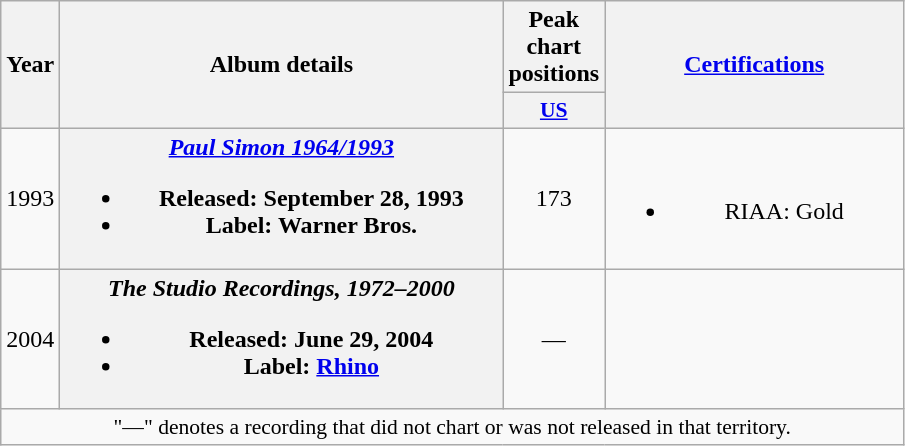<table class="wikitable plainrowheaders" style="text-align:center;" border="1">
<tr>
<th scope="col" rowspan="2">Year</th>
<th scope="col" rowspan="2" style="width:18em;">Album details</th>
<th scope="col" colspan="1">Peak chart positions</th>
<th scope="col" rowspan="2" style="width:12em;"><a href='#'>Certifications</a></th>
</tr>
<tr>
<th scope="col" style="width:2em;font-size:90%;"><a href='#'>US</a><br></th>
</tr>
<tr>
<td align="center">1993</td>
<th scope="row"><em><a href='#'>Paul Simon 1964/1993</a></em><br><ul><li>Released: September 28, 1993</li><li>Label: Warner Bros.</li></ul></th>
<td>173</td>
<td><br><ul><li>RIAA: Gold</li></ul></td>
</tr>
<tr>
<td align="center">2004</td>
<th scope="row"><em>The Studio Recordings, 1972–2000</em><br><ul><li>Released: June 29, 2004</li><li>Label: <a href='#'>Rhino</a></li></ul></th>
<td>—</td>
<td></td>
</tr>
<tr>
<td colspan="20" style="font-size:90%">"—" denotes a recording that did not chart or was not released in that territory.</td>
</tr>
</table>
